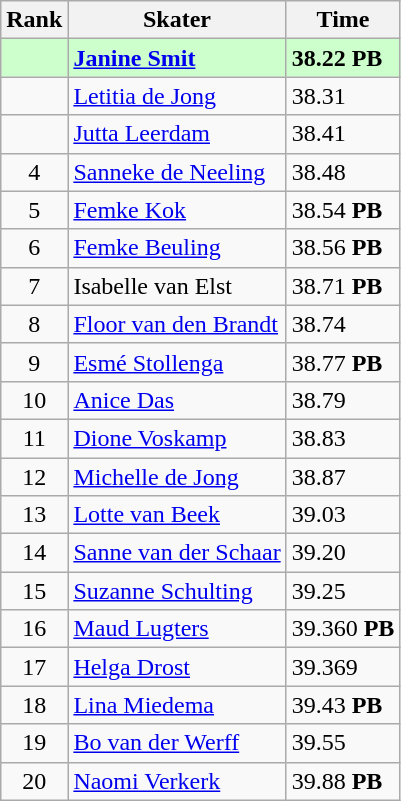<table class="wikitable" style="text-align:left">
<tr>
<th>Rank</th>
<th>Skater</th>
<th>Time</th>
</tr>
<tr bgcolor=ccffcc>
<td align="center"></td>
<td><strong><a href='#'>Janine Smit</a></strong></td>
<td><strong>38.22 PB</strong></td>
</tr>
<tr>
<td align="center"></td>
<td><a href='#'>Letitia de Jong</a></td>
<td>38.31</td>
</tr>
<tr>
<td align="center"></td>
<td><a href='#'>Jutta Leerdam</a></td>
<td>38.41</td>
</tr>
<tr>
<td align="center">4</td>
<td><a href='#'>Sanneke de Neeling</a></td>
<td>38.48</td>
</tr>
<tr>
<td align="center">5</td>
<td><a href='#'>Femke Kok</a></td>
<td>38.54 <strong>PB</strong></td>
</tr>
<tr>
<td align="center">6</td>
<td><a href='#'>Femke Beuling</a></td>
<td>38.56 <strong>PB</strong></td>
</tr>
<tr>
<td align="center">7</td>
<td>Isabelle van Elst</td>
<td>38.71 <strong>PB</strong></td>
</tr>
<tr>
<td align="center">8</td>
<td><a href='#'>Floor van den Brandt</a></td>
<td>38.74</td>
</tr>
<tr>
<td align="center">9</td>
<td><a href='#'>Esmé Stollenga</a></td>
<td>38.77 <strong>PB</strong></td>
</tr>
<tr>
<td align="center">10</td>
<td><a href='#'>Anice Das</a></td>
<td>38.79</td>
</tr>
<tr>
<td align="center">11</td>
<td><a href='#'>Dione Voskamp</a></td>
<td>38.83</td>
</tr>
<tr>
<td align="center">12</td>
<td><a href='#'>Michelle de Jong</a></td>
<td>38.87</td>
</tr>
<tr>
<td align="center">13</td>
<td><a href='#'>Lotte van Beek</a></td>
<td>39.03</td>
</tr>
<tr>
<td align="center">14</td>
<td><a href='#'>Sanne van der Schaar</a></td>
<td>39.20</td>
</tr>
<tr>
<td align="center">15</td>
<td><a href='#'>Suzanne Schulting</a></td>
<td>39.25</td>
</tr>
<tr>
<td align="center">16</td>
<td><a href='#'>Maud Lugters</a></td>
<td>39.360 <strong>PB</strong></td>
</tr>
<tr>
<td align="center">17</td>
<td><a href='#'>Helga Drost</a></td>
<td>39.369</td>
</tr>
<tr>
<td align="center">18</td>
<td><a href='#'>Lina Miedema</a></td>
<td>39.43 <strong>PB</strong></td>
</tr>
<tr>
<td align="center">19</td>
<td><a href='#'>Bo van der Werff</a></td>
<td>39.55</td>
</tr>
<tr>
<td align="center">20</td>
<td><a href='#'>Naomi Verkerk</a></td>
<td>39.88 <strong>PB</strong></td>
</tr>
</table>
